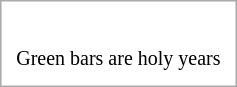<table style="border:solid 1px #aaa;float:right" cellpadding="10" cellspacing="0">
<tr>
<td><br><small>Green bars are holy years</small></td>
</tr>
</table>
